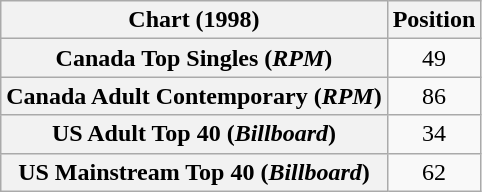<table class="wikitable sortable plainrowheaders" style="text-align:center">
<tr>
<th>Chart (1998)</th>
<th>Position</th>
</tr>
<tr>
<th scope="row">Canada Top Singles (<em>RPM</em>)</th>
<td>49</td>
</tr>
<tr>
<th scope="row">Canada Adult Contemporary (<em>RPM</em>)</th>
<td>86</td>
</tr>
<tr>
<th scope="row">US Adult Top 40 (<em>Billboard</em>)</th>
<td>34</td>
</tr>
<tr>
<th scope="row">US Mainstream Top 40 (<em>Billboard</em>)</th>
<td>62</td>
</tr>
</table>
